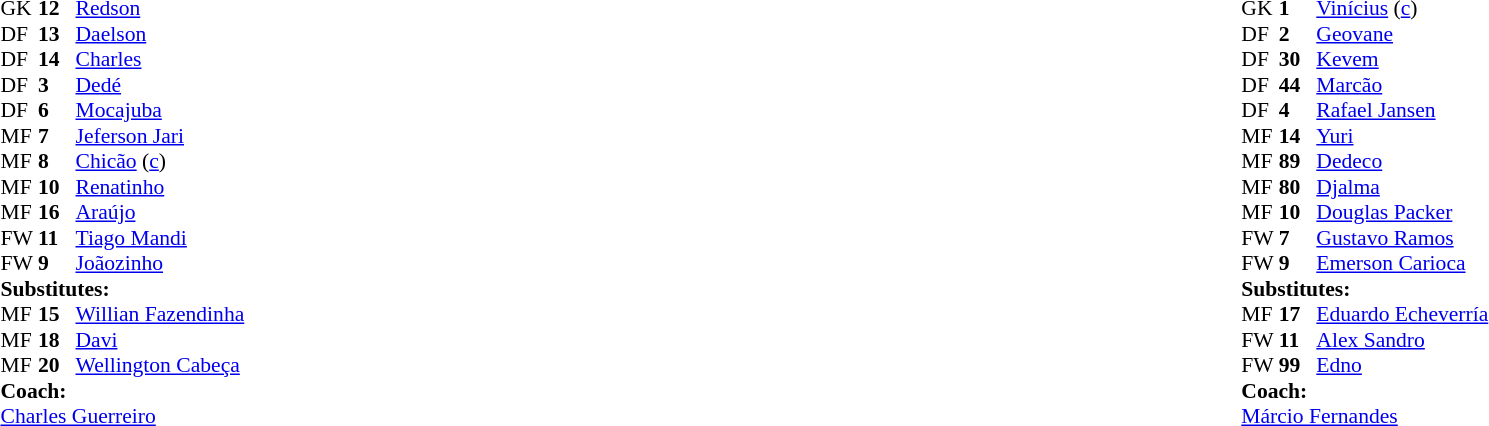<table width="100%">
<tr>
<td valign="top" width="40%"><br><table style="font-size:90%" cellspacing="0" cellpadding="0">
<tr>
<th width=25></th>
<th width=25></th>
</tr>
<tr>
<td>GK</td>
<td><strong>12</strong></td>
<td> <a href='#'>Redson</a></td>
</tr>
<tr>
<td>DF</td>
<td><strong>13</strong></td>
<td> <a href='#'>Daelson</a></td>
<td></td>
<td></td>
</tr>
<tr>
<td>DF</td>
<td><strong>14</strong></td>
<td> <a href='#'>Charles</a></td>
<td></td>
<td></td>
</tr>
<tr>
<td>DF</td>
<td><strong>3</strong></td>
<td> <a href='#'>Dedé</a></td>
</tr>
<tr>
<td>DF</td>
<td><strong>6</strong></td>
<td> <a href='#'>Mocajuba</a></td>
</tr>
<tr>
<td>MF</td>
<td><strong>7</strong></td>
<td> <a href='#'>Jeferson Jari</a></td>
<td></td>
<td></td>
</tr>
<tr>
<td>MF</td>
<td><strong>8</strong></td>
<td> <a href='#'>Chicão</a> (<a href='#'>c</a>)</td>
<td></td>
<td></td>
</tr>
<tr>
<td>MF</td>
<td><strong>10</strong></td>
<td> <a href='#'>Renatinho</a></td>
</tr>
<tr>
<td>MF</td>
<td><strong>16</strong></td>
<td> <a href='#'>Araújo</a></td>
<td></td>
<td></td>
</tr>
<tr>
<td>FW</td>
<td><strong>11</strong></td>
<td> <a href='#'>Tiago Mandi</a></td>
<td></td>
<td></td>
</tr>
<tr>
<td>FW</td>
<td><strong>9</strong></td>
<td> <a href='#'>Joãozinho</a></td>
</tr>
<tr>
<td colspan=3><strong>Substitutes:</strong></td>
</tr>
<tr>
<td>MF</td>
<td><strong>15</strong></td>
<td> <a href='#'>Willian Fazendinha</a></td>
<td></td>
<td></td>
</tr>
<tr>
<td>MF</td>
<td><strong>18</strong></td>
<td> <a href='#'>Davi</a></td>
<td></td>
<td></td>
</tr>
<tr>
<td>MF</td>
<td><strong>20</strong></td>
<td> <a href='#'>Wellington Cabeça</a></td>
<td></td>
<td></td>
</tr>
<tr>
<td></td>
</tr>
<tr>
<td colspan=3><strong>Coach:</strong></td>
</tr>
<tr>
<td colspan=4> <a href='#'>Charles Guerreiro</a></td>
</tr>
</table>
</td>
<td valign="top" width="50%"><br><table style="font-size:90%;" cellspacing="0" cellpadding="0" align="center">
<tr>
<th width=25></th>
<th width=25></th>
</tr>
<tr>
<td>GK</td>
<td><strong>1</strong></td>
<td> <a href='#'>Vinícius</a> (<a href='#'>c</a>)</td>
</tr>
<tr>
<td>DF</td>
<td><strong>2</strong></td>
<td> <a href='#'>Geovane</a></td>
</tr>
<tr>
<td>DF</td>
<td><strong>30</strong></td>
<td> <a href='#'>Kevem</a></td>
</tr>
<tr>
<td>DF</td>
<td><strong>44</strong></td>
<td> <a href='#'>Marcão</a></td>
<td></td>
<td></td>
</tr>
<tr>
<td>DF</td>
<td><strong>4</strong></td>
<td> <a href='#'>Rafael Jansen</a></td>
<td></td>
<td></td>
</tr>
<tr>
<td>MF</td>
<td><strong>14</strong></td>
<td> <a href='#'>Yuri</a></td>
</tr>
<tr>
<td>MF</td>
<td><strong>89</strong></td>
<td> <a href='#'>Dedeco</a></td>
<td></td>
<td></td>
</tr>
<tr>
<td>MF</td>
<td><strong>80</strong></td>
<td> <a href='#'>Djalma</a></td>
<td></td>
<td></td>
</tr>
<tr>
<td>MF</td>
<td><strong>10</strong></td>
<td> <a href='#'>Douglas Packer</a></td>
</tr>
<tr>
<td>FW</td>
<td><strong>7</strong></td>
<td> <a href='#'>Gustavo Ramos</a></td>
<td></td>
<td></td>
</tr>
<tr>
<td>FW</td>
<td><strong>9</strong></td>
<td> <a href='#'>Emerson Carioca</a></td>
<td></td>
<td></td>
</tr>
<tr>
<td colspan=3><strong>Substitutes:</strong></td>
</tr>
<tr>
<td>MF</td>
<td><strong>17</strong></td>
<td> <a href='#'>Eduardo Echeverría</a></td>
<td></td>
<td></td>
</tr>
<tr>
<td>FW</td>
<td><strong>11</strong></td>
<td> <a href='#'>Alex Sandro</a></td>
<td></td>
<td></td>
</tr>
<tr>
<td>FW</td>
<td><strong>99</strong></td>
<td> <a href='#'>Edno</a></td>
<td></td>
<td></td>
</tr>
<tr>
<td></td>
</tr>
<tr>
<td colspan=3><strong>Coach:</strong></td>
</tr>
<tr>
<td colspan=4> <a href='#'>Márcio Fernandes</a></td>
</tr>
</table>
</td>
</tr>
</table>
